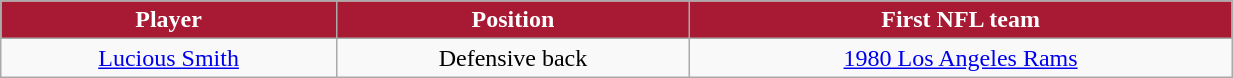<table class="wikitable" width="65%">
<tr>
<th style="background:#A81933;color:#FFFFFF;">Player</th>
<th style="background:#A81933;color:#FFFFFF;">Position</th>
<th style="background:#A81933;color:#FFFFFF;">First NFL team</th>
</tr>
<tr align="center" bgcolor="">
<td><a href='#'>Lucious Smith</a></td>
<td>Defensive back</td>
<td><a href='#'>1980 Los Angeles Rams</a></td>
</tr>
</table>
